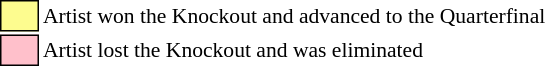<table class="toccolours" style="font-size: 90%; white-space: nowrap;">
<tr>
<td style="background-color:#fdfc8f; border: 1px solid black">      </td>
<td>Artist won the Knockout and advanced to the Quarterfinal</td>
</tr>
<tr>
<td style="background-color:pink; border: 1px solid black">      </td>
<td>Artist lost the Knockout and was eliminated</td>
</tr>
<tr>
</tr>
</table>
